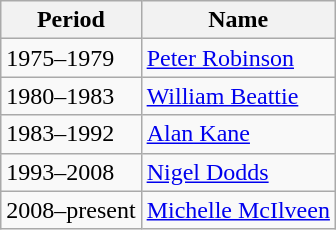<table class="wikitable">
<tr>
<th>Period</th>
<th>Name</th>
</tr>
<tr>
<td>1975–1979</td>
<td><a href='#'>Peter Robinson</a></td>
</tr>
<tr>
<td>1980–1983</td>
<td><a href='#'>William Beattie</a></td>
</tr>
<tr>
<td>1983–1992</td>
<td><a href='#'>Alan Kane</a></td>
</tr>
<tr>
<td>1993–2008</td>
<td><a href='#'>Nigel Dodds</a></td>
</tr>
<tr>
<td>2008–present</td>
<td><a href='#'>Michelle McIlveen</a></td>
</tr>
</table>
